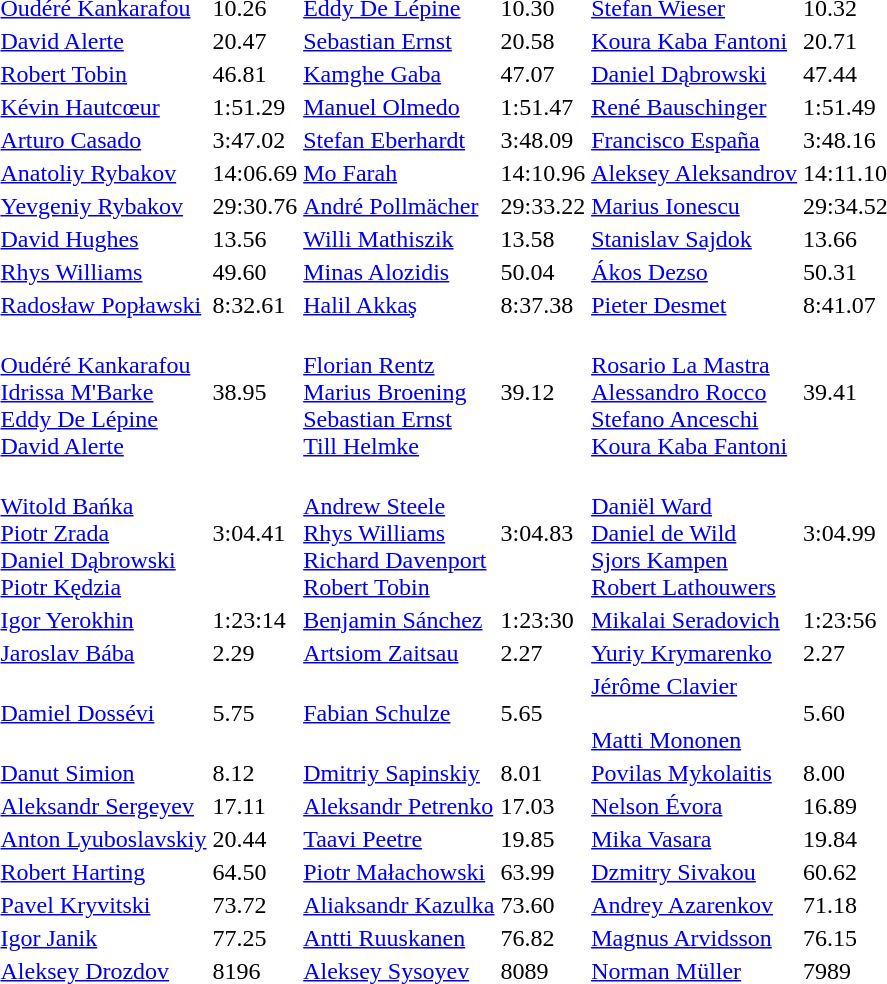<table>
<tr>
<td></td>
<td><a href='#'>Oudéré Kankarafou</a><br><em></em></td>
<td>10.26</td>
<td><a href='#'>Eddy De Lépine</a> <br><em></em></td>
<td>10.30</td>
<td><a href='#'>Stefan Wieser</a><br><em></em></td>
<td>10.32</td>
</tr>
<tr>
<td></td>
<td><a href='#'>David Alerte</a><br><em></em></td>
<td>20.47</td>
<td><a href='#'>Sebastian Ernst</a><br><em></em></td>
<td>20.58</td>
<td><a href='#'>Koura Kaba Fantoni</a><br><em></em></td>
<td>20.71</td>
</tr>
<tr>
<td></td>
<td><a href='#'>Robert Tobin</a><br><em></em></td>
<td>46.81</td>
<td><a href='#'>Kamghe Gaba</a><br><em></em></td>
<td>47.07</td>
<td><a href='#'>Daniel Dąbrowski</a><br><em></em></td>
<td>47.44</td>
</tr>
<tr>
<td></td>
<td><a href='#'>Kévin Hautcœur</a><br><em></em></td>
<td>1:51.29</td>
<td><a href='#'>Manuel Olmedo</a><br><em></em></td>
<td>1:51.47</td>
<td><a href='#'>René Bauschinger</a><br><em></em></td>
<td>1:51.49</td>
</tr>
<tr>
<td></td>
<td><a href='#'>Arturo Casado</a><br><em></em></td>
<td>3:47.02</td>
<td><a href='#'>Stefan Eberhardt</a><br><em></em></td>
<td>3:48.09</td>
<td><a href='#'>Francisco España</a> <br><em></em></td>
<td>3:48.16</td>
</tr>
<tr>
<td></td>
<td><a href='#'>Anatoliy Rybakov</a><br><em></em></td>
<td>14:06.69</td>
<td><a href='#'>Mo Farah</a><br><em></em></td>
<td>14:10.96</td>
<td><a href='#'>Aleksey Aleksandrov</a><br><em></em></td>
<td>14:11.10</td>
</tr>
<tr>
<td></td>
<td><a href='#'>Yevgeniy Rybakov</a><br><em></em></td>
<td>29:30.76</td>
<td><a href='#'>André Pollmächer</a><br><em></em></td>
<td>29:33.22</td>
<td><a href='#'>Marius Ionescu</a><br><em></em></td>
<td>29:34.52</td>
</tr>
<tr>
<td></td>
<td><a href='#'>David Hughes</a><br><em></em></td>
<td>13.56</td>
<td><a href='#'>Willi Mathiszik</a><br><em></em></td>
<td>13.58</td>
<td><a href='#'>Stanislav Sajdok</a><br><em></em></td>
<td>13.66</td>
</tr>
<tr>
<td></td>
<td><a href='#'>Rhys Williams</a><br><em></em></td>
<td>49.60</td>
<td><a href='#'>Minas Alozidis</a><br><em></em></td>
<td>50.04</td>
<td><a href='#'>Ákos Dezso</a><br><em></em></td>
<td>50.31</td>
</tr>
<tr>
<td></td>
<td><a href='#'>Radosław Popławski</a><br><em></em></td>
<td>8:32.61</td>
<td><a href='#'>Halil Akkaş</a><br><em></em></td>
<td>8:37.38</td>
<td><a href='#'>Pieter Desmet</a><br><em></em></td>
<td>8:41.07</td>
</tr>
<tr>
<td></td>
<td><em></em><br><a href='#'>Oudéré Kankarafou</a><br><a href='#'>Idrissa M'Barke</a><br><a href='#'>Eddy De Lépine</a><br><a href='#'>David Alerte</a></td>
<td>38.95</td>
<td><em></em><br><a href='#'>Florian Rentz</a><br><a href='#'>Marius Broening</a><br><a href='#'>Sebastian Ernst</a><br><a href='#'>Till Helmke</a></td>
<td>39.12</td>
<td><em></em><br><a href='#'>Rosario La Mastra</a><br><a href='#'>Alessandro Rocco</a><br><a href='#'>Stefano Anceschi</a><br><a href='#'>Koura Kaba Fantoni</a></td>
<td>39.41</td>
</tr>
<tr>
<td></td>
<td><em></em><br><a href='#'>Witold Bańka</a><br><a href='#'>Piotr Zrada</a><br><a href='#'>Daniel Dąbrowski</a><br><a href='#'>Piotr Kędzia</a></td>
<td>3:04.41</td>
<td><em></em><br><a href='#'>Andrew Steele</a><br><a href='#'>Rhys Williams</a><br><a href='#'>Richard Davenport</a><br><a href='#'>Robert Tobin</a></td>
<td>3:04.83</td>
<td><em></em><br><a href='#'>Daniël Ward</a><br><a href='#'>Daniel de Wild</a><br><a href='#'>Sjors Kampen</a><br><a href='#'>Robert Lathouwers</a></td>
<td>3:04.99</td>
</tr>
<tr>
<td></td>
<td><a href='#'>Igor Yerokhin</a><br><em></em></td>
<td>1:23:14</td>
<td><a href='#'>Benjamin Sánchez</a><br><em></em></td>
<td>1:23:30</td>
<td><a href='#'>Mikalai Seradovich</a><br><em></em></td>
<td>1:23:56</td>
</tr>
<tr>
<td></td>
<td><a href='#'>Jaroslav Bába</a><br><em></em></td>
<td>2.29</td>
<td><a href='#'>Artsiom Zaitsau</a><br><em></em></td>
<td>2.27</td>
<td><a href='#'>Yuriy Krymarenko</a><br><em></em></td>
<td>2.27</td>
</tr>
<tr>
<td></td>
<td><a href='#'>Damiel Dossévi</a><br><em></em></td>
<td>5.75</td>
<td><a href='#'>Fabian Schulze</a><br><em></em></td>
<td>5.65</td>
<td><a href='#'>Jérôme Clavier</a><br><em></em><br><a href='#'>Matti Mononen</a><br><em></em></td>
<td>5.60</td>
</tr>
<tr>
<td></td>
<td><a href='#'>Danut Simion</a><br><em></em></td>
<td>8.12</td>
<td><a href='#'>Dmitriy Sapinskiy</a><br><em></em></td>
<td>8.01</td>
<td><a href='#'>Povilas Mykolaitis</a><br><em></em></td>
<td>8.00</td>
</tr>
<tr>
<td></td>
<td><a href='#'>Aleksandr Sergeyev</a><br><em></em></td>
<td>17.11</td>
<td><a href='#'>Aleksandr Petrenko</a><br><em></em></td>
<td>17.03</td>
<td><a href='#'>Nelson Évora</a><br><em></em></td>
<td>16.89</td>
</tr>
<tr>
<td></td>
<td><a href='#'>Anton Lyuboslavskiy</a><br><em></em></td>
<td>20.44</td>
<td><a href='#'>Taavi Peetre</a><br><em></em></td>
<td>19.85</td>
<td><a href='#'>Mika Vasara</a><br><em></em></td>
<td>19.84</td>
</tr>
<tr>
<td></td>
<td><a href='#'>Robert Harting</a><br><em></em></td>
<td>64.50</td>
<td><a href='#'>Piotr Małachowski</a><br><em></em></td>
<td>63.99</td>
<td><a href='#'>Dzmitry Sivakou</a><br><em></em></td>
<td>60.62</td>
</tr>
<tr>
<td></td>
<td><a href='#'>Pavel Kryvitski</a><br><em></em></td>
<td>73.72</td>
<td><a href='#'>Aliaksandr Kazulka</a><br><em></em></td>
<td>73.60</td>
<td><a href='#'>Andrey Azarenkov</a><br><em></em></td>
<td>71.18</td>
</tr>
<tr>
<td></td>
<td><a href='#'>Igor Janik</a> <br><em></em></td>
<td>77.25</td>
<td><a href='#'>Antti Ruuskanen</a><br><em></em></td>
<td>76.82</td>
<td><a href='#'>Magnus Arvidsson</a><br><em></em></td>
<td>76.15</td>
</tr>
<tr>
<td></td>
<td><a href='#'>Aleksey Drozdov</a><br><em></em></td>
<td>8196</td>
<td><a href='#'>Aleksey Sysoyev</a><br><em></em></td>
<td>8089</td>
<td><a href='#'>Norman Müller</a><br><em></em></td>
<td>7989</td>
</tr>
</table>
